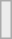<table class="wikitable" style="margin:1em auto;">
<tr>
<td bgcolor="#ECECEC"><br></td>
</tr>
</table>
